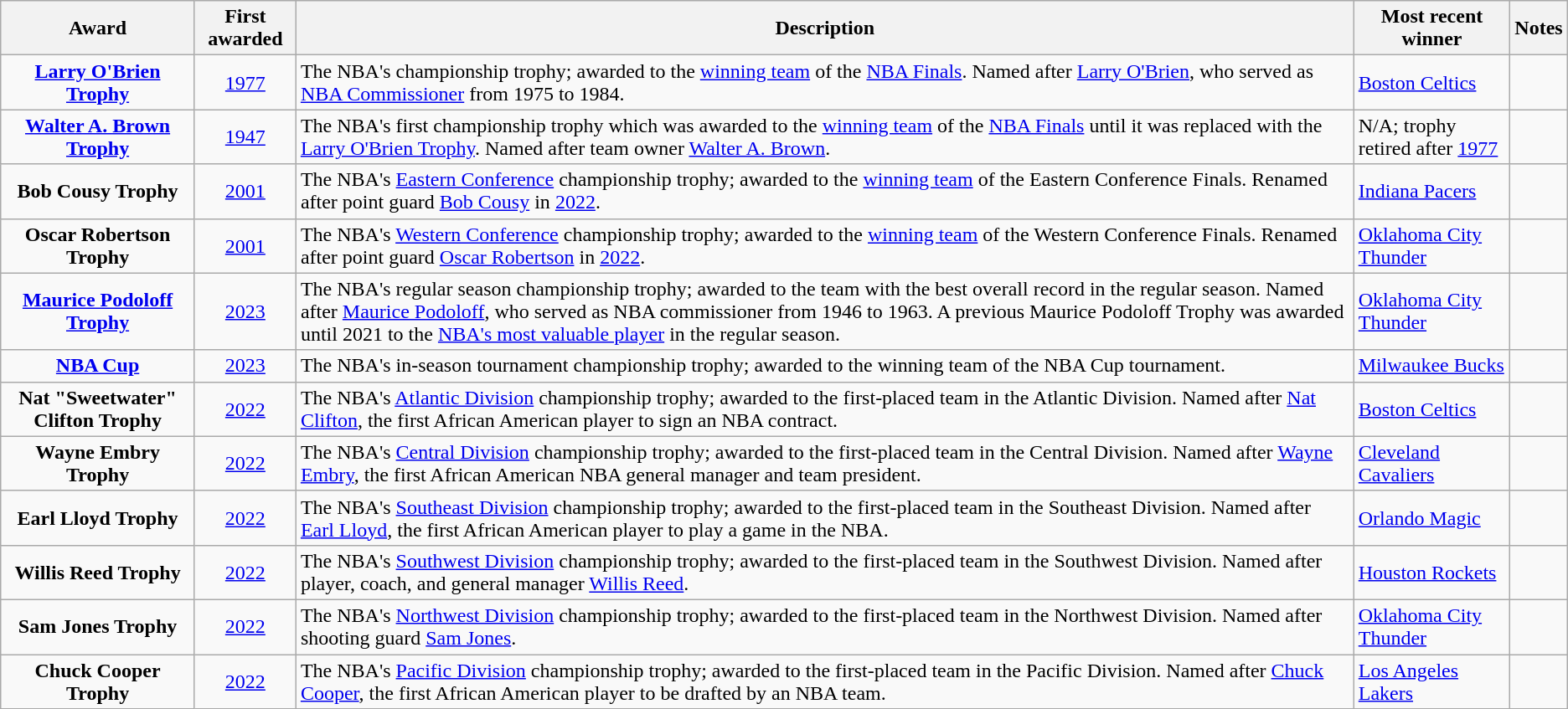<table class="wikitable plainrowheaders sortable" summary="Image, Award (sortable), Created (sortable), Description, Most recent winner and Notes">
<tr>
<th scope="col">Award</th>
<th scope="col">First awarded</th>
<th scope="col" class="unsortable">Description</th>
<th scope="col" class="unsortable">Most recent winner</th>
<th scope="col" class="unsortable">Notes</th>
</tr>
<tr>
<th scope="row" style="background-color:transparent;"><a href='#'>Larry O'Brien Trophy</a></th>
<td align="center"><a href='#'>1977</a></td>
<td>The NBA's championship trophy; awarded to the <a href='#'>winning team</a> of the <a href='#'>NBA Finals</a>. Named after <a href='#'>Larry O'Brien</a>, who served as <a href='#'>NBA Commissioner</a> from 1975 to 1984.</td>
<td><a href='#'>Boston Celtics</a></td>
<td align="center"></td>
</tr>
<tr>
<th scope="row" style="background-color:transparent;"><a href='#'>Walter A. Brown Trophy</a></th>
<td align="center"><a href='#'>1947</a></td>
<td>The NBA's first championship trophy which was awarded to the <a href='#'>winning team</a> of the <a href='#'>NBA Finals</a> until it was replaced with the <a href='#'>Larry O'Brien Trophy</a>. Named after team owner <a href='#'>Walter A. Brown</a>.</td>
<td>N/A; trophy retired after <a href='#'>1977</a></td>
<td align="center"></td>
</tr>
<tr>
<th scope="row" style="background-color:transparent;">Bob Cousy Trophy</th>
<td align="center"><a href='#'>2001</a></td>
<td>The NBA's <a href='#'>Eastern Conference</a> championship trophy; awarded to the <a href='#'>winning team</a> of the Eastern Conference Finals. Renamed after point guard <a href='#'>Bob Cousy</a> in <a href='#'>2022</a>.</td>
<td><a href='#'>Indiana Pacers</a></td>
<td align="center"></td>
</tr>
<tr>
<th scope="row" style="background-color:transparent;">Oscar Robertson Trophy</th>
<td align="center"><a href='#'>2001</a></td>
<td>The NBA's <a href='#'>Western Conference</a> championship trophy; awarded to the <a href='#'>winning team</a> of the Western Conference Finals. Renamed after point guard <a href='#'>Oscar Robertson</a> in <a href='#'>2022</a>.</td>
<td><a href='#'>Oklahoma City Thunder</a></td>
<td align="center"></td>
</tr>
<tr>
<th scope="row" style="background-color:transparent;"><a href='#'>Maurice Podoloff Trophy</a></th>
<td align="center"><a href='#'>2023</a></td>
<td>The NBA's regular season championship trophy; awarded to the team with the best overall record in the regular season. Named after <a href='#'>Maurice Podoloff</a>, who served as NBA commissioner from 1946 to 1963. A previous Maurice Podoloff Trophy was awarded until 2021 to the <a href='#'>NBA's most valuable player</a> in the regular season.</td>
<td><a href='#'>Oklahoma City Thunder</a></td>
<td align="center"></td>
</tr>
<tr>
<th scope="row" style="background-color:transparent;"><a href='#'>NBA Cup</a></th>
<td align="center"><a href='#'>2023</a></td>
<td>The NBA's in-season tournament championship trophy; awarded to the winning team of the NBA Cup tournament.</td>
<td><a href='#'>Milwaukee Bucks</a></td>
<td align="center"></td>
</tr>
<tr>
<th scope="row" style="background-color:transparent;">Nat "Sweetwater" Clifton Trophy</th>
<td align="center"><a href='#'>2022</a></td>
<td>The NBA's <a href='#'>Atlantic Division</a> championship trophy; awarded to the first-placed team in the Atlantic Division. Named after <a href='#'>Nat Clifton</a>, the first African American player to sign an NBA contract.</td>
<td><a href='#'>Boston Celtics</a></td>
<td align="center"></td>
</tr>
<tr>
<th scope="row" style="background-color:transparent;">Wayne Embry Trophy</th>
<td align="center"><a href='#'>2022</a></td>
<td>The NBA's <a href='#'>Central Division</a> championship trophy; awarded to the first-placed team in the Central Division. Named after <a href='#'>Wayne Embry</a>, the first African American NBA general manager and team president.</td>
<td><a href='#'>Cleveland Cavaliers</a></td>
<td align="center"></td>
</tr>
<tr>
<th scope="row" style="background-color:transparent;">Earl Lloyd Trophy</th>
<td align="center"><a href='#'>2022</a></td>
<td>The NBA's <a href='#'>Southeast Division</a> championship trophy; awarded to the first-placed team in the Southeast Division. Named after <a href='#'>Earl Lloyd</a>, the first African American player to play a game in the NBA.</td>
<td><a href='#'>Orlando Magic</a></td>
<td align="center"></td>
</tr>
<tr>
<th scope="row" style="background-color:transparent;">Willis Reed Trophy</th>
<td align="center"><a href='#'>2022</a></td>
<td>The NBA's <a href='#'>Southwest Division</a> championship trophy; awarded to the first-placed team in the Southwest Division. Named after player, coach, and general manager <a href='#'>Willis Reed</a>.</td>
<td><a href='#'>Houston Rockets</a></td>
<td align="center"></td>
</tr>
<tr>
<th scope="row" style="background-color:transparent;">Sam Jones Trophy</th>
<td align="center"><a href='#'>2022</a></td>
<td>The NBA's <a href='#'>Northwest Division</a> championship trophy; awarded to the first-placed team in the Northwest Division. Named after shooting guard <a href='#'>Sam Jones</a>.</td>
<td><a href='#'>Oklahoma City Thunder</a></td>
<td align="center"></td>
</tr>
<tr>
<th scope="row" style="background-color:transparent;">Chuck Cooper Trophy</th>
<td align="center"><a href='#'>2022</a></td>
<td>The NBA's <a href='#'>Pacific Division</a> championship trophy; awarded to the first-placed team in the Pacific Division. Named after <a href='#'>Chuck Cooper</a>, the first African American player to be drafted by an NBA team.</td>
<td><a href='#'>Los Angeles Lakers</a></td>
<td align="center"></td>
</tr>
</table>
